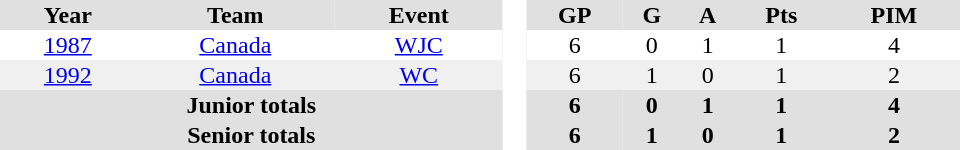<table border="0" cellpadding="1" cellspacing="0" style="text-align:center; width:40em">
<tr ALIGN="center" bgcolor="#e0e0e0">
<th>Year</th>
<th>Team</th>
<th>Event</th>
<th rowspan="99" bgcolor="#ffffff"> </th>
<th>GP</th>
<th>G</th>
<th>A</th>
<th>Pts</th>
<th>PIM</th>
</tr>
<tr>
<td><a href='#'>1987</a></td>
<td><a href='#'>Canada</a></td>
<td><a href='#'>WJC</a></td>
<td>6</td>
<td>0</td>
<td>1</td>
<td>1</td>
<td>4</td>
</tr>
<tr style="background:#f0f0f0;">
<td><a href='#'>1992</a></td>
<td><a href='#'>Canada</a></td>
<td><a href='#'>WC</a></td>
<td>6</td>
<td>1</td>
<td>0</td>
<td>1</td>
<td>2</td>
</tr>
<tr bgcolor="#e0e0e0">
<th colspan=3>Junior totals</th>
<th>6</th>
<th>0</th>
<th>1</th>
<th>1</th>
<th>4</th>
</tr>
<tr bgcolor="#e0e0e0">
<th colspan=3>Senior totals</th>
<th>6</th>
<th>1</th>
<th>0</th>
<th>1</th>
<th>2</th>
</tr>
</table>
